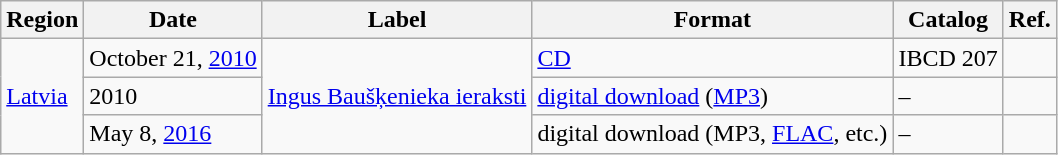<table class="wikitable">
<tr>
<th>Region</th>
<th>Date</th>
<th>Label</th>
<th>Format</th>
<th>Catalog</th>
<th>Ref.</th>
</tr>
<tr>
<td rowspan="3"><a href='#'>Latvia</a></td>
<td>October 21, <a href='#'>2010</a></td>
<td rowspan="3"><a href='#'>Ingus Baušķenieka ieraksti</a></td>
<td><a href='#'>CD</a></td>
<td>IBCD 207</td>
<td></td>
</tr>
<tr>
<td>2010</td>
<td><a href='#'>digital download</a> (<a href='#'>MP3</a>)</td>
<td>–</td>
<td></td>
</tr>
<tr>
<td>May 8, <a href='#'>2016</a></td>
<td>digital download (MP3, <a href='#'>FLAC</a>, etc.)</td>
<td>–</td>
<td></td>
</tr>
</table>
